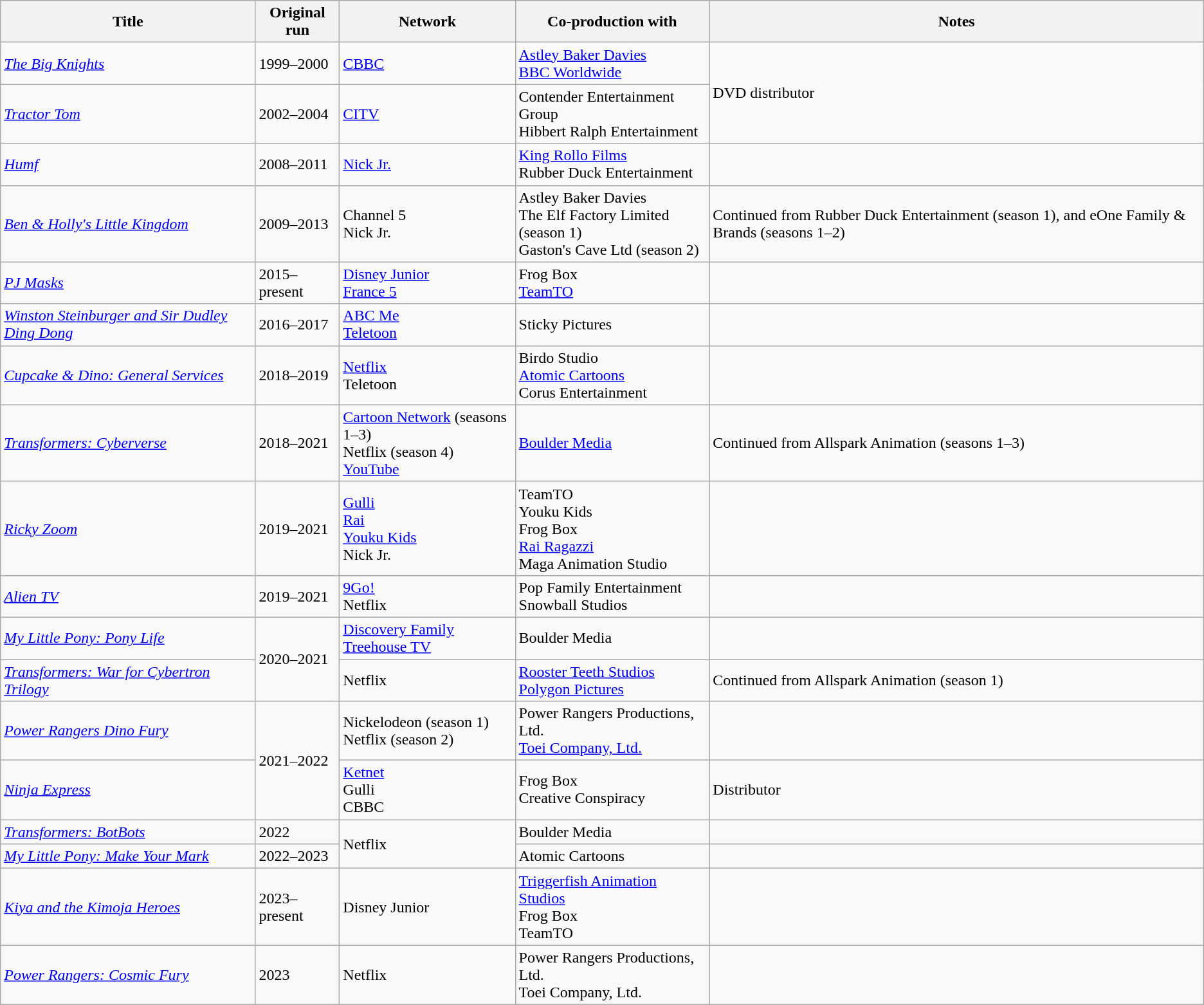<table class="wikitable sortable">
<tr>
<th>Title</th>
<th>Original run</th>
<th>Network</th>
<th>Co-production with</th>
<th>Notes</th>
</tr>
<tr>
<td><em><a href='#'>The Big Knights</a></em></td>
<td>1999–2000</td>
<td><a href='#'>CBBC</a></td>
<td><a href='#'>Astley Baker Davies</a><br><a href='#'>BBC Worldwide</a></td>
<td rowspan="2">DVD distributor</td>
</tr>
<tr>
<td><em><a href='#'>Tractor Tom</a></em></td>
<td>2002–2004</td>
<td><a href='#'>CITV</a></td>
<td>Contender Entertainment Group<br>Hibbert Ralph Entertainment</td>
</tr>
<tr>
<td><em><a href='#'>Humf</a></em></td>
<td>2008–2011</td>
<td><a href='#'>Nick Jr.</a></td>
<td><a href='#'>King Rollo Films</a><br>Rubber Duck Entertainment</td>
<td></td>
</tr>
<tr>
<td><em><a href='#'>Ben & Holly's Little Kingdom</a></em></td>
<td>2009–2013</td>
<td>Channel 5<br>Nick Jr.</td>
<td>Astley Baker Davies<br>The Elf Factory Limited (season 1)<br>Gaston's Cave Ltd (season 2)</td>
<td>Continued from Rubber Duck Entertainment (season 1), and eOne Family & Brands (seasons 1–2)</td>
</tr>
<tr>
<td><em><a href='#'>PJ Masks</a></em></td>
<td>2015–present</td>
<td><a href='#'>Disney Junior</a><br><a href='#'>France 5</a></td>
<td>Frog Box<br><a href='#'>TeamTO</a></td>
<td></td>
</tr>
<tr>
<td><em><a href='#'>Winston Steinburger and Sir Dudley Ding Dong</a></em></td>
<td>2016–2017</td>
<td><a href='#'>ABC Me</a><br><a href='#'>Teletoon</a></td>
<td>Sticky Pictures</td>
<td></td>
</tr>
<tr>
<td><em><a href='#'>Cupcake & Dino: General Services</a></em></td>
<td>2018–2019</td>
<td><a href='#'>Netflix</a><br>Teletoon</td>
<td>Birdo Studio<br><a href='#'>Atomic Cartoons</a><br>Corus Entertainment</td>
<td></td>
</tr>
<tr>
<td><em><a href='#'>Transformers: Cyberverse</a></em></td>
<td>2018–2021</td>
<td><a href='#'>Cartoon Network</a> (seasons 1–3)<br>Netflix (season 4)<br><a href='#'>YouTube</a></td>
<td><a href='#'>Boulder Media</a></td>
<td>Continued from Allspark Animation (seasons 1–3)</td>
</tr>
<tr>
<td><em><a href='#'>Ricky Zoom</a></em></td>
<td>2019–2021</td>
<td><a href='#'>Gulli</a><br><a href='#'>Rai</a><br><a href='#'>Youku Kids</a><br>Nick Jr.</td>
<td>TeamTO<br>Youku Kids<br>Frog Box<br><a href='#'>Rai Ragazzi</a><br>Maga Animation Studio</td>
<td></td>
</tr>
<tr>
<td><em><a href='#'>Alien TV</a></em></td>
<td>2019–2021</td>
<td><a href='#'>9Go!</a><br>Netflix</td>
<td>Pop Family Entertainment<br>Snowball Studios</td>
<td></td>
</tr>
<tr>
<td><em><a href='#'>My Little Pony: Pony Life</a></em></td>
<td rowspan="2">2020–2021</td>
<td><a href='#'>Discovery Family</a><br><a href='#'>Treehouse TV</a></td>
<td>Boulder Media</td>
<td></td>
</tr>
<tr>
<td><em><a href='#'>Transformers: War for Cybertron Trilogy</a></em></td>
<td>Netflix</td>
<td><a href='#'>Rooster Teeth Studios</a><br><a href='#'>Polygon Pictures</a></td>
<td>Continued from Allspark Animation (season 1)</td>
</tr>
<tr>
<td><em><a href='#'>Power Rangers Dino Fury</a></em></td>
<td rowspan="2">2021–2022</td>
<td>Nickelodeon (season 1)<br>Netflix (season 2)</td>
<td>Power Rangers Productions, Ltd.<br><a href='#'>Toei Company, Ltd.</a></td>
<td></td>
</tr>
<tr>
<td><em><a href='#'>Ninja Express</a></em></td>
<td><a href='#'>Ketnet</a><br>Gulli<br>CBBC</td>
<td>Frog Box<br>Creative Conspiracy</td>
<td>Distributor</td>
</tr>
<tr>
<td><em><a href='#'>Transformers: BotBots</a></em></td>
<td>2022</td>
<td rowspan="2">Netflix</td>
<td>Boulder Media</td>
<td></td>
</tr>
<tr>
<td><em><a href='#'>My Little Pony: Make Your Mark</a></em></td>
<td>2022–2023</td>
<td>Atomic Cartoons</td>
<td></td>
</tr>
<tr>
<td><em><a href='#'>Kiya and the Kimoja Heroes</a></em></td>
<td>2023–present</td>
<td>Disney Junior</td>
<td><a href='#'>Triggerfish Animation Studios</a><br>Frog Box<br>TeamTO</td>
<td></td>
</tr>
<tr>
<td><em><a href='#'>Power Rangers: Cosmic Fury</a></em></td>
<td>2023</td>
<td>Netflix</td>
<td>Power Rangers Productions, Ltd.<br>Toei Company, Ltd.</td>
<td></td>
</tr>
<tr>
</tr>
</table>
